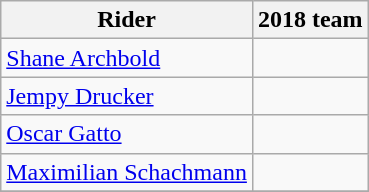<table class="wikitable">
<tr>
<th>Rider</th>
<th>2018 team</th>
</tr>
<tr>
<td><a href='#'>Shane Archbold</a></td>
<td></td>
</tr>
<tr>
<td><a href='#'>Jempy Drucker</a></td>
<td></td>
</tr>
<tr>
<td><a href='#'>Oscar Gatto</a></td>
<td></td>
</tr>
<tr>
<td><a href='#'>Maximilian Schachmann</a></td>
<td></td>
</tr>
<tr>
</tr>
</table>
